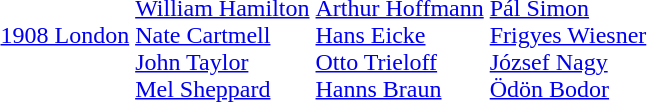<table>
<tr>
<td><a href='#'>1908 London</a><br></td>
<td><br><a href='#'>William Hamilton</a><br><a href='#'>Nate Cartmell</a><br><a href='#'>John Taylor</a><br><a href='#'>Mel Sheppard</a></td>
<td><br><a href='#'>Arthur Hoffmann</a><br><a href='#'>Hans Eicke</a><br><a href='#'>Otto Trieloff</a><br><a href='#'>Hanns Braun</a></td>
<td><br><a href='#'>Pál Simon</a><br><a href='#'>Frigyes Wiesner</a><br><a href='#'>József Nagy</a><br><a href='#'>Ödön Bodor</a></td>
</tr>
</table>
